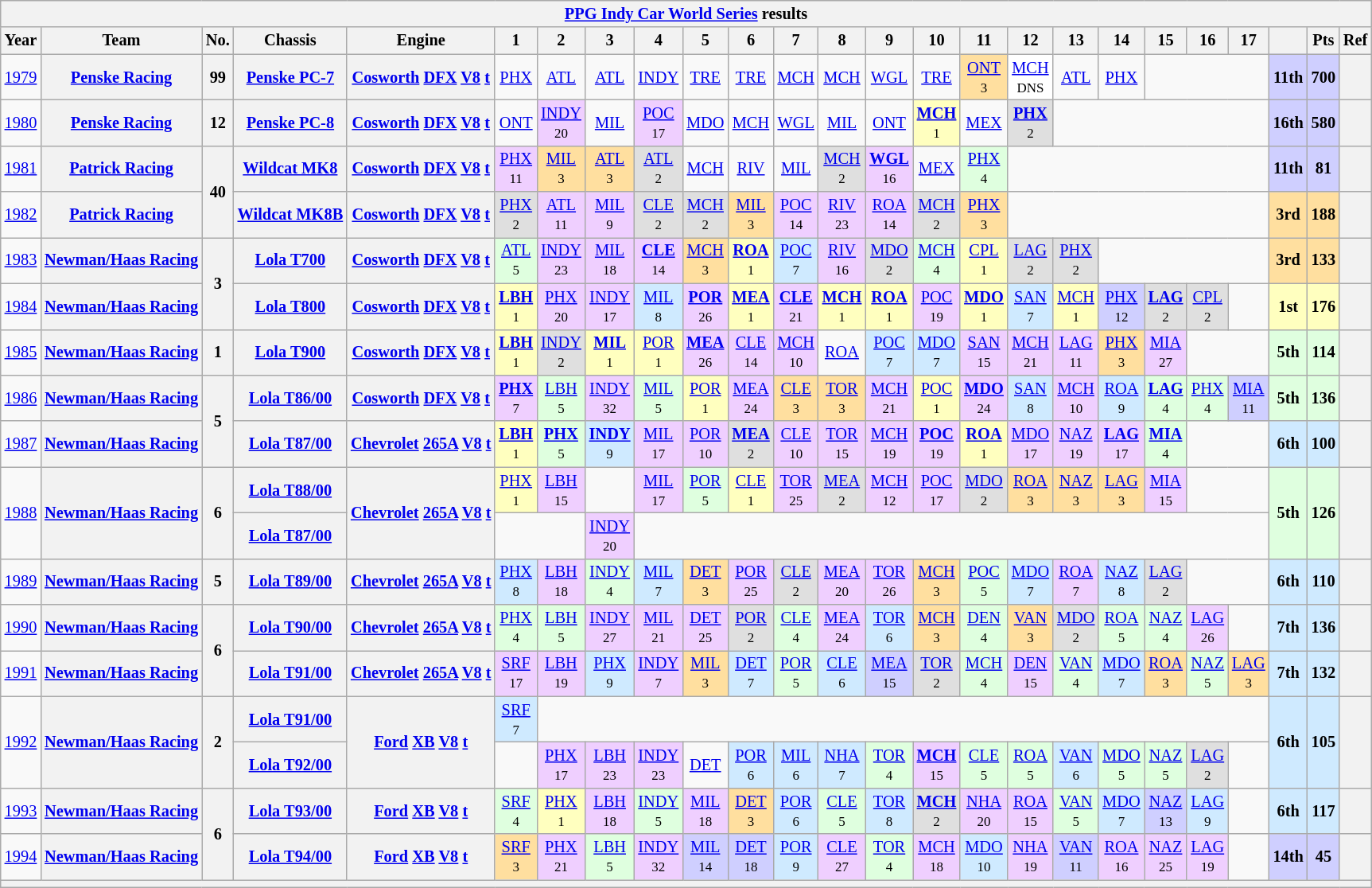<table class="wikitable" style="text-align:center; font-size:85%">
<tr>
<th colspan=34><a href='#'>PPG Indy Car World Series</a> results</th>
</tr>
<tr>
<th>Year</th>
<th>Team</th>
<th>No.</th>
<th>Chassis</th>
<th>Engine</th>
<th>1</th>
<th>2</th>
<th>3</th>
<th>4</th>
<th>5</th>
<th>6</th>
<th>7</th>
<th>8</th>
<th>9</th>
<th>10</th>
<th>11</th>
<th>12</th>
<th>13</th>
<th>14</th>
<th>15</th>
<th>16</th>
<th>17</th>
<th></th>
<th>Pts</th>
<th>Ref</th>
</tr>
<tr>
<td><a href='#'>1979</a></td>
<th nowrap><a href='#'>Penske Racing</a></th>
<th>99</th>
<th nowrap><a href='#'>Penske PC-7</a></th>
<th nowrap><a href='#'>Cosworth</a> <a href='#'>DFX</a> <a href='#'>V8</a> <a href='#'>t</a></th>
<td><a href='#'>PHX</a></td>
<td><a href='#'>ATL</a></td>
<td><a href='#'>ATL</a></td>
<td><a href='#'>INDY</a></td>
<td><a href='#'>TRE</a></td>
<td><a href='#'>TRE</a></td>
<td><a href='#'>MCH</a></td>
<td><a href='#'>MCH</a></td>
<td><a href='#'>WGL</a></td>
<td><a href='#'>TRE</a></td>
<td style="background:#FFDF9F;"><a href='#'>ONT</a><br><small>3</small></td>
<td style="background:#fff;"><a href='#'>MCH</a><br><small>DNS</small></td>
<td><a href='#'>ATL</a></td>
<td><a href='#'>PHX</a></td>
<td colspan=3></td>
<th style="background:#CFCFFF;">11th</th>
<th style="background:#CFCFFF;">700</th>
<th></th>
</tr>
<tr>
<td><a href='#'>1980</a></td>
<th nowrap><a href='#'>Penske Racing</a></th>
<th>12</th>
<th nowrap><a href='#'>Penske PC-8</a></th>
<th nowrap><a href='#'>Cosworth</a> <a href='#'>DFX</a> <a href='#'>V8</a> <a href='#'>t</a></th>
<td><a href='#'>ONT</a></td>
<td style="background:#EFCFFF;"><a href='#'>INDY</a><br><small>20</small></td>
<td><a href='#'>MIL</a></td>
<td style="background:#EFCFFF;"><a href='#'>POC</a><br><small>17</small></td>
<td><a href='#'>MDO</a></td>
<td><a href='#'>MCH</a></td>
<td><a href='#'>WGL</a></td>
<td><a href='#'>MIL</a></td>
<td><a href='#'>ONT</a></td>
<td style="background:#FFFFBF;"><strong><a href='#'>MCH</a></strong><br><small>1</small></td>
<td><a href='#'>MEX</a></td>
<td style="background:#DFDFDF;"><strong><a href='#'>PHX</a></strong><br><small>2</small></td>
<td colspan=5></td>
<th style="background:#CFCFFF;">16th</th>
<th style="background:#CFCFFF;">580</th>
<th></th>
</tr>
<tr>
<td><a href='#'>1981</a></td>
<th nowrap><a href='#'>Patrick Racing</a></th>
<th rowspan=2>40</th>
<th nowrap><a href='#'>Wildcat MK8</a></th>
<th nowrap><a href='#'>Cosworth</a> <a href='#'>DFX</a> <a href='#'>V8</a> <a href='#'>t</a></th>
<td style="background:#EFCFFF;"><a href='#'>PHX</a><br><small>11</small></td>
<td style="background:#FFDF9F;"><a href='#'>MIL</a><br><small>3</small></td>
<td style="background:#FFDF9F;"><a href='#'>ATL</a><br><small>3</small></td>
<td style="background:#DFDFDF;"><a href='#'>ATL</a><br><small>2</small></td>
<td><a href='#'>MCH</a></td>
<td><a href='#'>RIV</a></td>
<td><a href='#'>MIL</a></td>
<td style="background:#DFDFDF;"><a href='#'>MCH</a><br><small>2</small></td>
<td style="background:#EFCFFF;"><strong><a href='#'>WGL</a></strong><br><small>16</small></td>
<td><a href='#'>MEX</a></td>
<td style="background:#DFFFDF;"><a href='#'>PHX</a><br><small>4</small></td>
<td colspan=6></td>
<th style="background:#CFCFFF;">11th</th>
<th style="background:#CFCFFF;">81</th>
<th></th>
</tr>
<tr>
<td><a href='#'>1982</a></td>
<th nowrap><a href='#'>Patrick Racing</a></th>
<th nowrap><a href='#'>Wildcat MK8B</a></th>
<th nowrap><a href='#'>Cosworth</a> <a href='#'>DFX</a> <a href='#'>V8</a> <a href='#'>t</a></th>
<td style="background:#DFDFDF;"><a href='#'>PHX</a><br><small>2</small></td>
<td style="background:#EFCFFF;"><a href='#'>ATL</a><br><small>11</small></td>
<td style="background:#EFCFFF;"><a href='#'>MIL</a><br><small>9</small></td>
<td style="background:#DFDFDF;"><a href='#'>CLE</a><br><small>2</small></td>
<td style="background:#DFDFDF;"><a href='#'>MCH</a><br><small>2</small></td>
<td style="background:#FFDF9F;"><a href='#'>MIL</a><br><small>3</small></td>
<td style="background:#EFCFFF;"><a href='#'>POC</a><br><small>14</small></td>
<td style="background:#EFCFFF;"><a href='#'>RIV</a><br><small>23</small></td>
<td style="background:#EFCFFF;"><a href='#'>ROA</a><br><small>14</small></td>
<td style="background:#DFDFDF;"><a href='#'>MCH</a><br><small>2</small></td>
<td style="background:#FFDF9F;"><a href='#'>PHX</a><br><small>3</small></td>
<td colspan=6></td>
<th style="background:#FFDF9F;">3rd</th>
<th style="background:#FFDF9F;">188</th>
<th></th>
</tr>
<tr>
<td><a href='#'>1983</a></td>
<th nowrap><a href='#'>Newman/Haas Racing</a></th>
<th rowspan=2>3</th>
<th nowrap><a href='#'>Lola T700</a></th>
<th nowrap><a href='#'>Cosworth</a> <a href='#'>DFX</a> <a href='#'>V8</a> <a href='#'>t</a></th>
<td style="background:#DFFFDF;"><a href='#'>ATL</a><br><small>5</small></td>
<td style="background:#EFCFFF;"><a href='#'>INDY</a><br><small>23</small></td>
<td style="background:#EFCFFF;"><a href='#'>MIL</a><br><small>18</small></td>
<td style="background:#EFCFFF;"><strong><a href='#'>CLE</a></strong><br><small>14</small></td>
<td style="background:#FFDF9F;"><a href='#'>MCH</a><br><small>3</small></td>
<td style="background:#FFFFBF;"><strong><a href='#'>ROA</a></strong><br><small>1</small></td>
<td style="background:#CFEAFF;"><a href='#'>POC</a><br><small>7</small></td>
<td style="background:#EFCFFF;"><a href='#'>RIV</a><br><small>16</small></td>
<td style="background:#DFDFDF;"><a href='#'>MDO</a><br><small>2</small></td>
<td style="background:#DFFFDF;"><a href='#'>MCH</a><br><small>4</small></td>
<td style="background:#FFFFBF;"><a href='#'>CPL</a><br><small>1</small></td>
<td style="background:#DFDFDF;"><a href='#'>LAG</a><br><small>2</small></td>
<td style="background:#DFDFDF;"><a href='#'>PHX</a><br><small>2</small></td>
<td colspan=4></td>
<th style="background:#FFDF9F;">3rd</th>
<th style="background:#FFDF9F;">133</th>
<th></th>
</tr>
<tr>
<td><a href='#'>1984</a></td>
<th nowrap><a href='#'>Newman/Haas Racing</a></th>
<th nowrap><a href='#'>Lola T800</a></th>
<th nowrap><a href='#'>Cosworth</a> <a href='#'>DFX</a> <a href='#'>V8</a> <a href='#'>t</a></th>
<td style="background:#FFFFBF;"><strong><a href='#'>LBH</a></strong><br><small>1</small></td>
<td style="background:#EFCFFF;"><a href='#'>PHX</a><br><small>20</small></td>
<td style="background:#EFCFFF;"><a href='#'>INDY</a><br><small>17</small></td>
<td style="background:#CFEAFF;"><a href='#'>MIL</a><br><small>8</small></td>
<td style="background:#EFCFFF;"><strong><a href='#'>POR</a></strong><br><small>26</small></td>
<td style="background:#FFFFBF;"><strong><a href='#'>MEA</a></strong><br><small>1</small></td>
<td style="background:#EFCFFF;"><strong><a href='#'>CLE</a></strong><br><small>21</small></td>
<td style="background:#FFFFBF;"><strong><a href='#'>MCH</a></strong><br><small>1</small></td>
<td style="background:#FFFFBF;"><strong><a href='#'>ROA</a></strong><br><small>1</small></td>
<td style="background:#EFCFFF;"><a href='#'>POC</a><br><small>19</small></td>
<td style="background:#FFFFBF;"><strong><a href='#'>MDO</a></strong><br><small>1</small></td>
<td style="background:#CFEAFF;"><a href='#'>SAN</a><br><small>7</small></td>
<td style="background:#FFFFBF;"><a href='#'>MCH</a><br><small>1</small></td>
<td style="background:#CFCFFF;"><a href='#'>PHX</a><br><small>12</small></td>
<td style="background:#DFDFDF;"><strong><a href='#'>LAG</a></strong><br><small>2</small></td>
<td style="background:#DFDFDF;"><a href='#'>CPL</a><br><small>2</small></td>
<td></td>
<th style="background:#FFFFBF;">1st</th>
<th style="background:#FFFFBF;">176</th>
<th></th>
</tr>
<tr>
<td><a href='#'>1985</a></td>
<th nowrap><a href='#'>Newman/Haas Racing</a></th>
<th>1</th>
<th nowrap><a href='#'>Lola T900</a></th>
<th nowrap><a href='#'>Cosworth</a> <a href='#'>DFX</a> <a href='#'>V8</a> <a href='#'>t</a></th>
<td style="background:#FFFFBF;"><strong><a href='#'>LBH</a></strong><br><small>1</small></td>
<td style="background:#DFDFDF;"><a href='#'>INDY</a><br><small>2</small></td>
<td style="background:#FFFFBF;"><strong><a href='#'>MIL</a></strong><br><small>1</small></td>
<td style="background:#FFFFBF;"><a href='#'>POR</a><br><small>1</small></td>
<td style="background:#EFCFFF;"><strong><a href='#'>MEA</a></strong><br><small>26</small></td>
<td style="background:#EFCFFF;"><a href='#'>CLE</a><br><small>14</small></td>
<td style="background:#EFCFFF;"><a href='#'>MCH</a><br><small>10</small></td>
<td><a href='#'>ROA</a></td>
<td style="background:#CFEAFF;"><a href='#'>POC</a><br><small>7</small></td>
<td style="background:#CFEAFF;"><a href='#'>MDO</a><br><small>7</small></td>
<td style="background:#EFCFFF;"><a href='#'>SAN</a><br><small>15</small></td>
<td style="background:#EFCFFF;"><a href='#'>MCH</a><br><small>21</small></td>
<td style="background:#EFCFFF;"><a href='#'>LAG</a><br><small>11</small></td>
<td style="background:#FFDF9F;"><a href='#'>PHX</a><br><small>3</small></td>
<td style="background:#EFCFFF;"><a href='#'>MIA</a><br><small>27</small></td>
<td colspan=2></td>
<th style="background:#DFFFDF;">5th</th>
<th style="background:#DFFFDF;">114</th>
<th></th>
</tr>
<tr>
<td><a href='#'>1986</a></td>
<th nowrap><a href='#'>Newman/Haas Racing</a></th>
<th rowspan=2>5</th>
<th nowrap><a href='#'>Lola T86/00</a></th>
<th nowrap><a href='#'>Cosworth</a> <a href='#'>DFX</a> <a href='#'>V8</a> <a href='#'>t</a></th>
<td style="background:#EFCFFF;"><strong><a href='#'>PHX</a></strong><br><small>7</small></td>
<td style="background:#DFFFDF;"><a href='#'>LBH</a><br><small>5</small></td>
<td style="background:#EFCFFF;"><a href='#'>INDY</a><br><small>32</small></td>
<td style="background:#DFFFDF;"><a href='#'>MIL</a><br><small>5</small></td>
<td style="background:#FFFFBF;"><a href='#'>POR</a><br><small>1</small></td>
<td style="background:#EFCFFF;"><a href='#'>MEA</a><br><small>24</small></td>
<td style="background:#FFDF9F;"><a href='#'>CLE</a><br><small>3</small></td>
<td style="background:#FFDF9F;"><a href='#'>TOR</a><br><small>3</small></td>
<td style="background:#EFCFFF;"><a href='#'>MCH</a><br><small>21</small></td>
<td style="background:#FFFFBF;"><a href='#'>POC</a><br><small>1</small></td>
<td style="background:#EFCFFF;"><strong><a href='#'>MDO</a></strong><br><small>24</small></td>
<td style="background:#CFEAFF;"><a href='#'>SAN</a><br><small>8</small></td>
<td style="background:#EFCFFF;"><a href='#'>MCH</a><br><small>10</small></td>
<td style="background:#CFEAFF;"><a href='#'>ROA</a><br><small>9</small></td>
<td style="background:#DFFFDF;"><strong><a href='#'>LAG</a></strong><br><small>4</small></td>
<td style="background:#DFFFDF;"><a href='#'>PHX</a><br><small>4</small></td>
<td style="background:#CFCFFF;"><a href='#'>MIA</a><br><small>11</small></td>
<th style="background:#DFFFDF;">5th</th>
<th style="background:#DFFFDF;">136</th>
<th></th>
</tr>
<tr>
<td><a href='#'>1987</a></td>
<th nowrap><a href='#'>Newman/Haas Racing</a></th>
<th nowrap><a href='#'>Lola T87/00</a></th>
<th nowrap><a href='#'>Chevrolet</a> <a href='#'>265A</a> <a href='#'>V8</a> <a href='#'>t</a></th>
<td style="background:#FFFFBF;"><strong><a href='#'>LBH</a></strong><br><small>1</small></td>
<td style="background:#DFFFDF;"><strong><a href='#'>PHX</a></strong><br><small>5</small></td>
<td style="background:#CFEAFF;"><strong><a href='#'>INDY</a></strong><br><small>9</small></td>
<td style="background:#EFCFFF;"><a href='#'>MIL</a><br><small>17</small></td>
<td style="background:#EFCFFF;"><a href='#'>POR</a><br><small>10</small></td>
<td style="background:#DFDFDF;"><strong><a href='#'>MEA</a></strong><br><small>2</small></td>
<td style="background:#EFCFFF;"><a href='#'>CLE</a><br><small>10</small></td>
<td style="background:#EFCFFF;"><a href='#'>TOR</a><br><small>15</small></td>
<td style="background:#EFCFFF;"><a href='#'>MCH</a><br><small>19</small></td>
<td style="background:#EFCFFF;"><strong><a href='#'>POC</a></strong><br><small>19</small></td>
<td style="background:#FFFFBF;"><strong><a href='#'>ROA</a></strong><br><small>1</small></td>
<td style="background:#EFCFFF;"><a href='#'>MDO</a><br><small>17</small></td>
<td style="background:#EFCFFF;"><a href='#'>NAZ</a><br><small>19</small></td>
<td style="background:#EFCFFF;"><strong><a href='#'>LAG</a></strong><br><small>17</small></td>
<td style="background:#DFFFDF;"><strong><a href='#'>MIA</a></strong><br><small>4</small></td>
<td colspan=2></td>
<th style="background:#CFEAFF;">6th</th>
<th style="background:#CFEAFF;">100</th>
<th></th>
</tr>
<tr>
<td rowspan=2><a href='#'>1988</a></td>
<th rowspan=2 nowrap><a href='#'>Newman/Haas Racing</a></th>
<th rowspan=2>6</th>
<th nowrap><a href='#'>Lola T88/00</a></th>
<th rowspan=2 nowrap><a href='#'>Chevrolet</a> <a href='#'>265A</a> <a href='#'>V8</a> <a href='#'>t</a></th>
<td style="background:#FFFFBF;"><a href='#'>PHX</a><br><small>1</small></td>
<td style="background:#EFCFFF;"><a href='#'>LBH</a><br><small>15</small></td>
<td></td>
<td style="background:#EFCFFF;"><a href='#'>MIL</a><br><small>17</small></td>
<td style="background:#DFFFDF;"><a href='#'>POR</a><br><small>5</small></td>
<td style="background:#FFFFBF;"><a href='#'>CLE</a><br><small>1</small></td>
<td style="background:#EFCFFF;"><a href='#'>TOR</a><br><small>25</small></td>
<td style="background:#DFDFDF;"><a href='#'>MEA</a><br><small>2</small></td>
<td style="background:#EFCFFF;"><a href='#'>MCH</a><br><small>12</small></td>
<td style="background:#EFCFFF;"><a href='#'>POC</a><br><small>17</small></td>
<td style="background:#DFDFDF;"><a href='#'>MDO</a><br><small>2</small></td>
<td style="background:#FFDF9F;"><a href='#'>ROA</a><br><small>3</small></td>
<td style="background:#FFDF9F;"><a href='#'>NAZ</a><br><small>3</small></td>
<td style="background:#FFDF9F;"><a href='#'>LAG</a><br><small>3</small></td>
<td style="background:#EFCFFF;"><a href='#'>MIA</a><br><small>15</small></td>
<td colspan=2></td>
<th rowspan=2 style="background:#DFFFDF;">5th</th>
<th rowspan=2 style="background:#DFFFDF;">126</th>
<th rowspan=2></th>
</tr>
<tr>
<th nowrap><a href='#'>Lola T87/00</a></th>
<td colspan=2></td>
<td style="background:#EFCFFF;"><a href='#'>INDY</a><br><small>20</small></td>
<td colspan=14></td>
</tr>
<tr>
<td><a href='#'>1989</a></td>
<th nowrap><a href='#'>Newman/Haas Racing</a></th>
<th>5</th>
<th nowrap><a href='#'>Lola T89/00</a></th>
<th nowrap><a href='#'>Chevrolet</a> <a href='#'>265A</a> <a href='#'>V8</a> <a href='#'>t</a></th>
<td style="background:#CFEAFF;"><a href='#'>PHX</a><br><small>8</small></td>
<td style="background:#EFCFFF;"><a href='#'>LBH</a><br><small>18</small></td>
<td style="background:#DFFFDF;"><a href='#'>INDY</a><br><small>4</small></td>
<td style="background:#CFEAFF;"><a href='#'>MIL</a><br><small>7</small></td>
<td style="background:#FFDF9F;"><a href='#'>DET</a><br><small>3</small></td>
<td style="background:#EFCFFF;"><a href='#'>POR</a><br><small>25</small></td>
<td style="background:#DFDFDF;"><a href='#'>CLE</a><br><small>2</small></td>
<td style="background:#EFCFFF;"><a href='#'>MEA</a><br><small>20</small></td>
<td style="background:#EFCFFF;"><a href='#'>TOR</a><br><small>26</small></td>
<td style="background:#FFDF9F;"><a href='#'>MCH</a><br><small>3</small></td>
<td style="background:#DFFFDF;"><a href='#'>POC</a><br><small>5</small></td>
<td style="background:#CFEAFF;"><a href='#'>MDO</a><br><small>7</small></td>
<td style="background:#EFCFFF;"><a href='#'>ROA</a><br><small>7</small></td>
<td style="background:#CFEAFF;"><a href='#'>NAZ</a><br><small>8</small></td>
<td style="background:#DFDFDF;"><a href='#'>LAG</a><br><small>2</small></td>
<td colspan=2></td>
<th style="background:#CFEAFF;">6th</th>
<th style="background:#CFEAFF;">110</th>
<th></th>
</tr>
<tr>
<td><a href='#'>1990</a></td>
<th nowrap><a href='#'>Newman/Haas Racing</a></th>
<th rowspan=2>6</th>
<th nowrap><a href='#'>Lola T90/00</a></th>
<th nowrap><a href='#'>Chevrolet</a> <a href='#'>265A</a> <a href='#'>V8</a> <a href='#'>t</a></th>
<td style="background:#DFFFDF;"><a href='#'>PHX</a><br><small>4</small></td>
<td style="background:#DFFFDF;"><a href='#'>LBH</a><br><small>5</small></td>
<td style="background:#EFCFFF;"><a href='#'>INDY</a><br><small>27</small></td>
<td style="background:#EFCFFF;"><a href='#'>MIL</a><br><small>21</small></td>
<td style="background:#EFCFFF;"><a href='#'>DET</a><br><small>25</small></td>
<td style="background:#DFDFDF;"><a href='#'>POR</a><br><small>2</small></td>
<td style="background:#DFFFDF;"><a href='#'>CLE</a><br><small>4</small></td>
<td style="background:#EFCFFF;"><a href='#'>MEA</a><br><small>24</small></td>
<td style="background:#CFEAFF;"><a href='#'>TOR</a><br><small>6</small></td>
<td style="background:#FFDF9F;"><a href='#'>MCH</a><br><small>3</small></td>
<td style="background:#DFFFDF;"><a href='#'>DEN</a><br><small>4</small></td>
<td style="background:#FFDF9F;"><a href='#'>VAN</a><br><small>3</small></td>
<td style="background:#DFDFDF;"><a href='#'>MDO</a><br><small>2</small></td>
<td style="background:#DFFFDF;"><a href='#'>ROA</a><br><small>5</small></td>
<td style="background:#DFFFDF;"><a href='#'>NAZ</a><br><small>4</small></td>
<td style="background:#EFCFFF;"><a href='#'>LAG</a><br><small>26</small></td>
<td></td>
<th style="background:#CFEAFF;">7th</th>
<th style="background:#CFEAFF;">136</th>
<th></th>
</tr>
<tr>
<td><a href='#'>1991</a></td>
<th nowrap><a href='#'>Newman/Haas Racing</a></th>
<th nowrap><a href='#'>Lola T91/00</a></th>
<th nowrap><a href='#'>Chevrolet</a> <a href='#'>265A</a> <a href='#'>V8</a> <a href='#'>t</a></th>
<td style="background:#EFCFFF;"><a href='#'>SRF</a><br><small>17</small></td>
<td style="background:#EFCFFF;"><a href='#'>LBH</a><br><small>19</small></td>
<td style="background:#CFEAFF;"><a href='#'>PHX</a><br><small>9</small></td>
<td style="background:#EFCFFF;"><a href='#'>INDY</a><br><small>7</small></td>
<td style="background:#FFDF9F;"><a href='#'>MIL</a><br><small>3</small></td>
<td style="background:#CFEAFF;"><a href='#'>DET</a><br><small>7</small></td>
<td style="background:#DFFFDF;"><a href='#'>POR</a><br><small>5</small></td>
<td style="background:#CFEAFF;"><a href='#'>CLE</a><br><small>6</small></td>
<td style="background:#CFCFFF;"><a href='#'>MEA</a><br><small>15</small></td>
<td style="background:#DFDFDF;"><a href='#'>TOR</a><br><small>2</small></td>
<td style="background:#DFFFDF;"><a href='#'>MCH</a><br><small>4</small></td>
<td style="background:#EFCFFF;"><a href='#'>DEN</a><br><small>15</small></td>
<td style="background:#DFFFDF;"><a href='#'>VAN</a><br><small>4</small></td>
<td style="background:#CFEAFF;"><a href='#'>MDO</a><br><small>7</small></td>
<td style="background:#FFDF9F;"><a href='#'>ROA</a><br><small>3</small></td>
<td style="background:#DFFFDF;"><a href='#'>NAZ</a><br><small>5</small></td>
<td style="background:#FFDF9F;"><a href='#'>LAG</a><br><small>3</small></td>
<th style="background:#CFEAFF;">7th</th>
<th style="background:#CFEAFF;">132</th>
<th></th>
</tr>
<tr>
<td rowspan=2><a href='#'>1992</a></td>
<th rowspan=2 nowrap><a href='#'>Newman/Haas Racing</a></th>
<th rowspan=2>2</th>
<th nowrap><a href='#'>Lola T91/00</a></th>
<th rowspan=2 nowrap><a href='#'>Ford</a> <a href='#'>XB</a> <a href='#'>V8</a> <a href='#'>t</a></th>
<td style="background:#CFEAFF;"><a href='#'>SRF</a><br><small>7</small></td>
<td colspan=16></td>
<th rowspan=2 style="background:#CFEAFF;">6th</th>
<th rowspan=2 style="background:#CFEAFF;">105</th>
<th rowspan=2></th>
</tr>
<tr>
<th nowrap><a href='#'>Lola T92/00</a></th>
<td></td>
<td style="background:#EFCFFF;"><a href='#'>PHX</a><br><small>17</small></td>
<td style="background:#EFCFFF;"><a href='#'>LBH</a><br><small>23</small></td>
<td style="background:#EFCFFF;"><a href='#'>INDY</a><br><small>23</small></td>
<td><a href='#'>DET</a></td>
<td style="background:#CFEAFF;"><a href='#'>POR</a><br><small>6</small></td>
<td style="background:#CFEAFF;"><a href='#'>MIL</a><br><small>6</small></td>
<td style="background:#CFEAFF;"><a href='#'>NHA</a><br><small>7</small></td>
<td style="background:#DFFFDF;"><a href='#'>TOR</a><br><small>4</small></td>
<td style="background:#EFCFFF;"><strong><a href='#'>MCH</a></strong><br><small>15</small></td>
<td style="background:#DFFFDF;"><a href='#'>CLE</a><br><small>5</small></td>
<td style="background:#DFFFDF;"><a href='#'>ROA</a><br><small>5</small></td>
<td style="background:#CFEAFF;"><a href='#'>VAN</a><br><small>6</small></td>
<td style="background:#DFFFDF;"><a href='#'>MDO</a><br><small>5</small></td>
<td style="background:#DFFFDF;"><a href='#'>NAZ</a><br><small>5</small></td>
<td style="background:#DFDFDF;"><a href='#'>LAG</a><br><small>2</small></td>
<td></td>
</tr>
<tr>
<td><a href='#'>1993</a></td>
<th nowrap><a href='#'>Newman/Haas Racing</a></th>
<th rowspan=2>6</th>
<th nowrap><a href='#'>Lola T93/00</a></th>
<th nowrap><a href='#'>Ford</a> <a href='#'>XB</a> <a href='#'>V8</a> <a href='#'>t</a></th>
<td style="background:#DFFFDF;"><a href='#'>SRF</a><br><small>4</small></td>
<td style="background:#FFFFBF;"><a href='#'>PHX</a><br><small>1</small></td>
<td style="background:#EFCFFF;"><a href='#'>LBH</a><br><small>18</small></td>
<td style="background:#DFFFDF;"><a href='#'>INDY</a><br><small>5</small></td>
<td style="background:#EFCFFF;"><a href='#'>MIL</a><br><small>18</small></td>
<td style="background:#FFDF9F;"><a href='#'>DET</a><br><small>3</small></td>
<td style="background:#CFEAFF;"><a href='#'>POR</a><br><small>6</small></td>
<td style="background:#DFFFDF;"><a href='#'>CLE</a><br><small>5</small></td>
<td style="background:#CFEAFF;"><a href='#'>TOR</a><br><small>8</small></td>
<td style="background:#DFDFDF;"><strong><a href='#'>MCH</a></strong><br><small>2</small></td>
<td style="background:#EFCFFF;"><a href='#'>NHA</a><br><small>20</small></td>
<td style="background:#EFCFFF;"><a href='#'>ROA</a><br><small>15</small></td>
<td style="background:#DFFFDF;"><a href='#'>VAN</a><br><small>5</small></td>
<td style="background:#CFEAFF;"><a href='#'>MDO</a><br><small>7</small></td>
<td style="background:#CFCFFF;"><a href='#'>NAZ</a><br><small>13</small></td>
<td style="background:#CFEAFF;"><a href='#'>LAG</a><br><small>9</small></td>
<td></td>
<th style="background:#CFEAFF;">6th</th>
<th style="background:#CFEAFF;">117</th>
<th></th>
</tr>
<tr>
<td><a href='#'>1994</a></td>
<th nowrap><a href='#'>Newman/Haas Racing</a></th>
<th nowrap><a href='#'>Lola T94/00</a></th>
<th nowrap><a href='#'>Ford</a> <a href='#'>XB</a> <a href='#'>V8</a> <a href='#'>t</a></th>
<td style="background:#FFDF9F;"><a href='#'>SRF</a><br><small>3</small></td>
<td style="background:#EFCFFF;"><a href='#'>PHX</a><br><small>21</small></td>
<td style="background:#DFFFDF;"><a href='#'>LBH</a><br><small>5</small></td>
<td style="background:#EFCFFF;"><a href='#'>INDY</a><br><small>32</small></td>
<td style="background:#CFCFFF;"><a href='#'>MIL</a><br><small>14</small></td>
<td style="background:#CFCFFF;"><a href='#'>DET</a><br><small>18</small></td>
<td style="background:#CFEAFF;"><a href='#'>POR</a><br><small>9</small></td>
<td style="background:#EFCFFF;"><a href='#'>CLE</a><br><small>27</small></td>
<td style="background:#DFFFDF;"><a href='#'>TOR</a><br><small>4</small></td>
<td style="background:#EFCFFF;"><a href='#'>MCH</a><br><small>18</small></td>
<td style="background:#CFEAFF;"><a href='#'>MDO</a><br><small>10</small></td>
<td style="background:#EFCFFF;"><a href='#'>NHA</a><br><small>19</small></td>
<td style="background:#CFCFFF;"><a href='#'>VAN</a><br><small>11</small></td>
<td style="background:#EFCFFF;"><a href='#'>ROA</a><br><small>16</small></td>
<td style="background:#EFCFFF;"><a href='#'>NAZ</a><br><small>25</small></td>
<td style="background:#EFCFFF;"><a href='#'>LAG</a><br><small>19</small></td>
<td></td>
<th style="background:#CFCFFF;">14th</th>
<th style="background:#CFCFFF;">45</th>
<th></th>
</tr>
<tr>
<th colspan="25"></th>
</tr>
</table>
